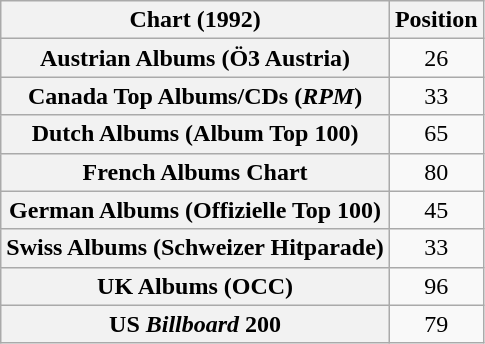<table class="wikitable sortable plainrowheaders" style="text-align:center">
<tr>
<th scope="col">Chart (1992)</th>
<th scope="col">Position</th>
</tr>
<tr>
<th scope="row">Austrian Albums (Ö3 Austria)</th>
<td>26</td>
</tr>
<tr>
<th scope="row">Canada Top Albums/CDs (<em>RPM</em>)</th>
<td>33</td>
</tr>
<tr>
<th scope="row">Dutch Albums (Album Top 100)</th>
<td>65</td>
</tr>
<tr>
<th scope="row">French Albums Chart</th>
<td>80</td>
</tr>
<tr>
<th scope="row">German Albums (Offizielle Top 100)</th>
<td>45</td>
</tr>
<tr>
<th scope="row">Swiss Albums (Schweizer Hitparade)</th>
<td>33</td>
</tr>
<tr>
<th scope="row">UK Albums (OCC)</th>
<td>96</td>
</tr>
<tr>
<th scope="row">US <em>Billboard</em> 200</th>
<td>79</td>
</tr>
</table>
